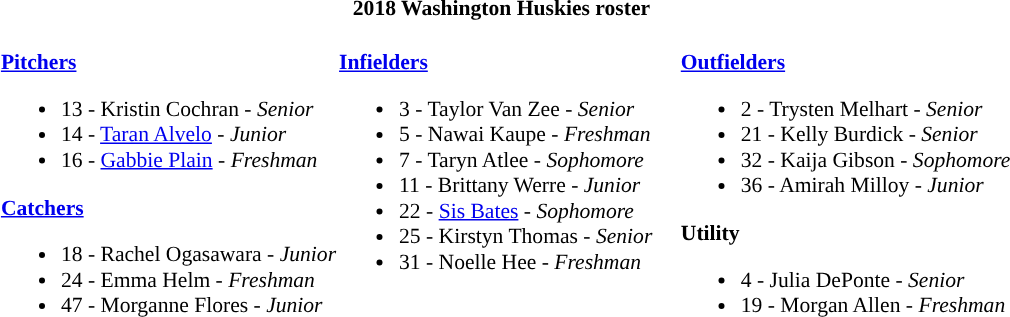<table class="toccolours" style="border-collapse:collapse; font-size:90%;">
<tr>
<th colspan=9>2018 Washington Huskies roster</th>
</tr>
<tr>
<td width="03"> </td>
<td valign="top"><br><strong><a href='#'>Pitchers</a></strong><ul><li>13 - Kristin Cochran - <em>Senior</em></li><li>14 - <a href='#'>Taran Alvelo</a> - <em>Junior</em></li><li>16 - <a href='#'>Gabbie Plain</a> - <em>Freshman</em></li></ul><strong><a href='#'>Catchers</a></strong><ul><li>18 - Rachel Ogasawara - <em>Junior</em></li><li>24 - Emma Helm - <em>Freshman</em></li><li>47 - Morganne Flores - <em>Junior</em></li></ul></td>
<td valign="top"><br><strong><a href='#'>Infielders</a></strong><ul><li>3 - Taylor Van Zee - <em>Senior</em></li><li>5 - Nawai Kaupe - <em>Freshman</em></li><li>7 - Taryn Atlee - <em>Sophomore</em></li><li>11 - Brittany Werre - <em>Junior</em></li><li>22 - <a href='#'>Sis Bates</a> - <em>Sophomore</em></li><li>25 - Kirstyn Thomas - <em>Senior</em></li><li>31 - Noelle Hee - <em>Freshman</em></li></ul></td>
<td width="15"> </td>
<td valign="top"><br><strong><a href='#'>Outfielders</a></strong><ul><li>2 - Trysten Melhart - <em>Senior</em></li><li>21 - Kelly Burdick - <em>Senior</em></li><li>32 - Kaija Gibson - <em>Sophomore</em></li><li>36 - Amirah Milloy - <em>Junior</em></li></ul><strong>Utility</strong><ul><li>4 - Julia DePonte - <em>Senior</em></li><li>19 - Morgan Allen - <em>Freshman</em></li></ul></td>
</tr>
</table>
